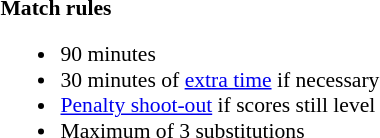<table width=100% style="font-size: 90%">
<tr>
<td width=50% valign=top><br><strong>Match rules</strong><ul><li>90 minutes</li><li>30 minutes of <a href='#'>extra time</a> if necessary</li><li><a href='#'>Penalty shoot-out</a> if scores still level</li><li>Maximum of 3 substitutions</li></ul></td>
</tr>
</table>
